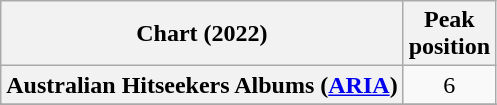<table class="wikitable sortable plainrowheaders" style="text-align:center">
<tr>
<th scope="col">Chart (2022)</th>
<th scope="col">Peak<br>position</th>
</tr>
<tr>
<th scope="row">Australian Hitseekers Albums (<a href='#'>ARIA</a>)</th>
<td>6</td>
</tr>
<tr>
</tr>
<tr>
</tr>
<tr>
</tr>
<tr>
</tr>
<tr>
</tr>
<tr>
</tr>
<tr>
</tr>
<tr>
</tr>
<tr>
</tr>
</table>
